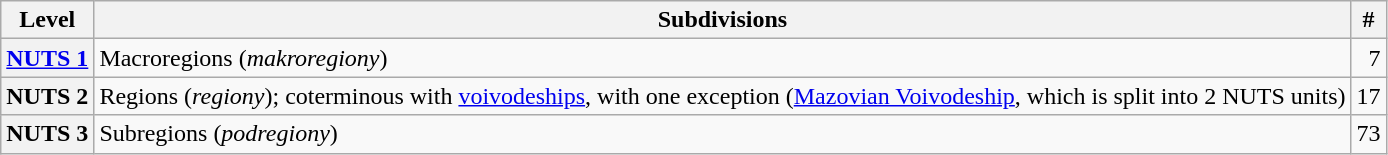<table class="wikitable">
<tr>
<th>Level</th>
<th>Subdivisions</th>
<th>#</th>
</tr>
<tr>
<th><a href='#'>NUTS 1</a></th>
<td>Macroregions (<em>makroregiony</em>)</td>
<td align="right">7</td>
</tr>
<tr>
<th>NUTS 2</th>
<td>Regions (<em>regiony</em>); coterminous with <a href='#'>voivodeships</a>, with one exception (<a href='#'>Mazovian Voivodeship</a>, which is split into 2 NUTS units)</td>
<td align="right">17</td>
</tr>
<tr>
<th>NUTS 3</th>
<td>Subregions (<em>podregiony</em>)</td>
<td align="right">73</td>
</tr>
</table>
